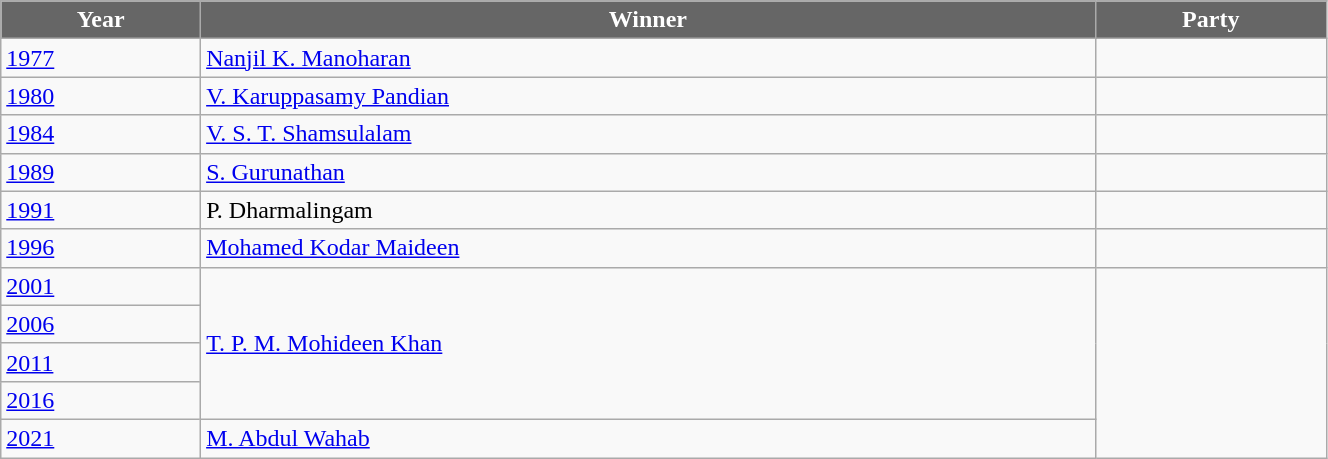<table class="wikitable" width="70%">
<tr>
<th style="background-color:#666666; color:white">Year</th>
<th style="background-color:#666666; color:white">Winner</th>
<th style="background-color:#666666; color:white" colspan="2">Party</th>
</tr>
<tr>
<td><a href='#'>1977</a></td>
<td><a href='#'>Nanjil K. Manoharan</a></td>
<td></td>
</tr>
<tr>
<td><a href='#'>1980</a></td>
<td><a href='#'>V. Karuppasamy Pandian</a></td>
</tr>
<tr>
<td><a href='#'>1984</a></td>
<td><a href='#'>V. S. T. Shamsulalam</a></td>
<td></td>
</tr>
<tr>
<td><a href='#'>1989</a></td>
<td><a href='#'>S. Gurunathan</a></td>
<td></td>
</tr>
<tr>
<td><a href='#'>1991</a></td>
<td>P. Dharmalingam</td>
<td></td>
</tr>
<tr>
<td><a href='#'>1996</a></td>
<td><a href='#'>Mohamed Kodar Maideen</a></td>
<td></td>
</tr>
<tr>
<td><a href='#'>2001</a></td>
<td rowspan=4><a href='#'>T. P. M. Mohideen Khan</a></td>
</tr>
<tr>
<td><a href='#'>2006</a></td>
</tr>
<tr>
<td><a href='#'>2011</a></td>
</tr>
<tr>
<td><a href='#'>2016</a></td>
</tr>
<tr>
<td><a href='#'>2021</a></td>
<td><a href='#'>M. Abdul Wahab</a></td>
</tr>
</table>
